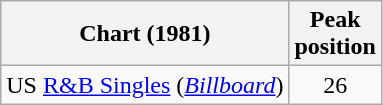<table Class = "wikitable sortable">
<tr>
<th>Chart (1981)</th>
<th>Peak<br>position</th>
</tr>
<tr>
<td>US <a href='#'>R&B Singles</a> (<em><a href='#'>Billboard</a></em>)</td>
<td align=center>26</td>
</tr>
</table>
